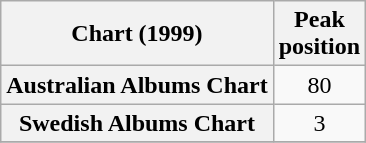<table class="wikitable plainrowheaders sortable" style="text-align:center;" border="1">
<tr>
<th scope="col">Chart (1999)</th>
<th scope="col">Peak<br>position</th>
</tr>
<tr>
<th scope="row">Australian Albums Chart</th>
<td>80</td>
</tr>
<tr>
<th scope="row">Swedish Albums Chart</th>
<td>3</td>
</tr>
<tr>
</tr>
</table>
